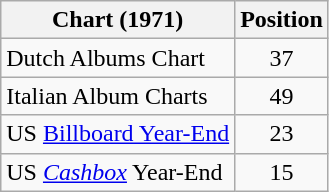<table class="wikitable sortable" style="text-align:center;">
<tr>
<th>Chart (1971)</th>
<th>Position</th>
</tr>
<tr>
<td align="left">Dutch Albums Chart</td>
<td>37</td>
</tr>
<tr>
<td align="left">Italian Album Charts</td>
<td>49</td>
</tr>
<tr>
<td align="left">US <a href='#'>Billboard Year-End</a></td>
<td>23</td>
</tr>
<tr>
<td align="left">US <em><a href='#'>Cashbox</a></em> Year-End</td>
<td>15</td>
</tr>
</table>
